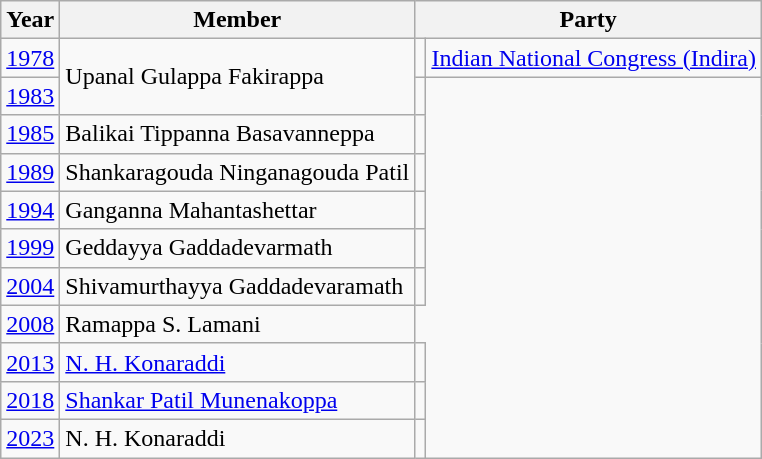<table class="wikitable sortable">
<tr>
<th>Year</th>
<th>Member</th>
<th colspan="2">Party</th>
</tr>
<tr>
<td><a href='#'>1978</a></td>
<td rowspan=2>Upanal Gulappa Fakirappa</td>
<td bgcolor=></td>
<td><a href='#'>Indian National Congress (Indira)</a></td>
</tr>
<tr>
<td><a href='#'>1983</a></td>
<td></td>
</tr>
<tr>
<td><a href='#'>1985</a></td>
<td>Balikai Tippanna Basavanneppa</td>
<td></td>
</tr>
<tr>
<td><a href='#'>1989</a></td>
<td>Shankaragouda Ninganagouda Patil</td>
<td></td>
</tr>
<tr>
<td><a href='#'>1994</a></td>
<td>Ganganna Mahantashettar</td>
<td></td>
</tr>
<tr>
<td><a href='#'>1999</a></td>
<td>Geddayya Gaddadevarmath</td>
<td></td>
</tr>
<tr>
<td><a href='#'>2004</a></td>
<td>Shivamurthayya Gaddadevaramath</td>
<td></td>
</tr>
<tr>
<td><a href='#'>2008</a></td>
<td>Ramappa S. Lamani</td>
</tr>
<tr>
<td><a href='#'>2013</a></td>
<td><a href='#'>N. H. Konaraddi</a></td>
<td></td>
</tr>
<tr>
<td><a href='#'>2018</a></td>
<td><a href='#'>Shankar Patil Munenakoppa</a></td>
<td></td>
</tr>
<tr>
<td><a href='#'>2023</a></td>
<td>N. H. Konaraddi</td>
<td></td>
</tr>
</table>
